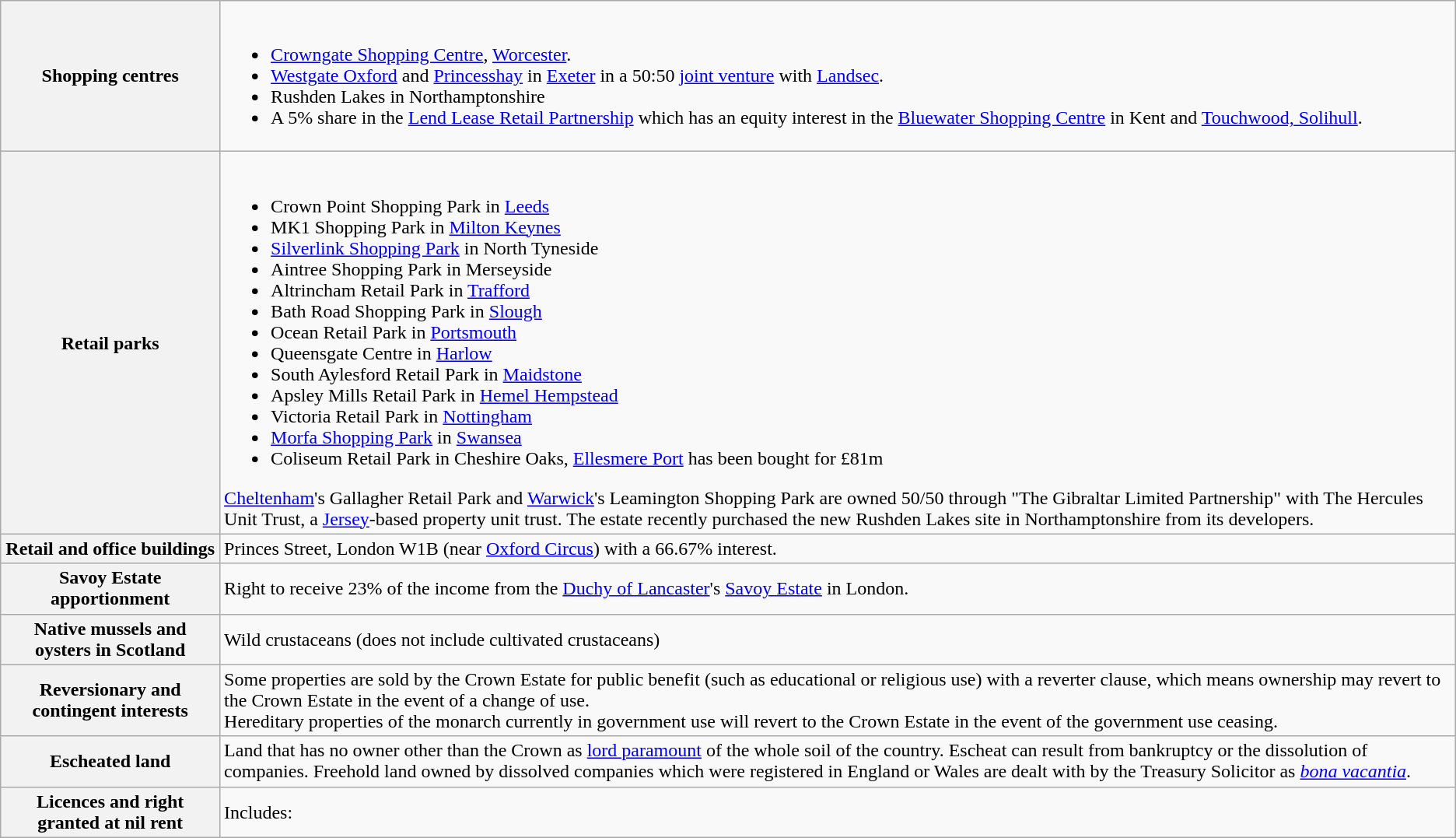<table class="wikitable">
<tr>
<th>Shopping centres</th>
<td><br><ul><li><a href='#'>Crowngate Shopping Centre</a>, <a href='#'>Worcester</a>.</li><li><a href='#'>Westgate Oxford</a> and <a href='#'>Princesshay</a> in <a href='#'>Exeter</a> in a 50:50 <a href='#'>joint venture</a> with <a href='#'>Landsec</a>.</li><li>Rushden Lakes in Northamptonshire</li><li>A 5% share in the <a href='#'>Lend Lease Retail Partnership</a> which has an equity interest in the <a href='#'>Bluewater Shopping Centre</a> in Kent and <a href='#'>Touchwood, Solihull</a>.</li></ul></td>
</tr>
<tr>
<th>Retail parks</th>
<td><br><ul><li>Crown Point Shopping Park in <a href='#'>Leeds</a></li><li>MK1 Shopping Park in <a href='#'>Milton Keynes</a></li><li><a href='#'>Silverlink Shopping Park</a> in North Tyneside</li><li>Aintree Shopping Park in Merseyside</li><li>Altrincham Retail Park in <a href='#'>Trafford</a></li><li>Bath Road Shopping Park in <a href='#'>Slough</a></li><li>Ocean Retail Park in <a href='#'>Portsmouth</a></li><li>Queensgate Centre in <a href='#'>Harlow</a></li><li>South Aylesford Retail Park in <a href='#'>Maidstone</a></li><li>Apsley Mills Retail Park in <a href='#'>Hemel Hempstead</a></li><li>Victoria Retail Park in <a href='#'>Nottingham</a></li><li><a href='#'>Morfa Shopping Park</a> in <a href='#'>Swansea</a></li><li>Coliseum Retail Park in Cheshire Oaks, <a href='#'>Ellesmere Port</a> has been bought for £81m</li></ul><a href='#'>Cheltenham</a>'s Gallagher Retail Park and <a href='#'>Warwick</a>'s Leamington Shopping Park are owned 50/50 through "The Gibraltar Limited Partnership" with The Hercules Unit Trust, a <a href='#'>Jersey</a>-based property unit trust. The estate recently purchased the new Rushden Lakes site in Northamptonshire from its developers.</td>
</tr>
<tr>
<th>Retail and office buildings</th>
<td>Princes Street, London W1B (near <a href='#'>Oxford Circus</a>) with a 66.67% interest.</td>
</tr>
<tr>
<th>Savoy Estate apportionment</th>
<td>Right to receive 23% of the income from the <a href='#'>Duchy of Lancaster</a>'s <a href='#'>Savoy Estate</a> in London.</td>
</tr>
<tr>
<th>Native mussels and oysters in Scotland</th>
<td>Wild crustaceans (does not include cultivated crustaceans)</td>
</tr>
<tr>
<th>Reversionary and contingent interests</th>
<td>Some properties are sold by the Crown Estate for public benefit (such as educational or religious use) with a reverter clause, which means ownership may revert to the Crown Estate in the event of a change of use.<br>Hereditary properties of the monarch currently in government use will revert to the Crown Estate in the event of the government use ceasing.</td>
</tr>
<tr>
<th>Escheated land</th>
<td>Land that has no owner other than the Crown as <a href='#'>lord paramount</a> of the whole soil of the country. Escheat can result from bankruptcy or the dissolution of companies. Freehold land owned by dissolved companies which were registered in England or Wales are dealt with by the Treasury Solicitor as <em><a href='#'>bona vacantia</a></em>.</td>
</tr>
<tr>
<th>Licences and right granted at nil rent</th>
<td>Includes: </td>
</tr>
</table>
